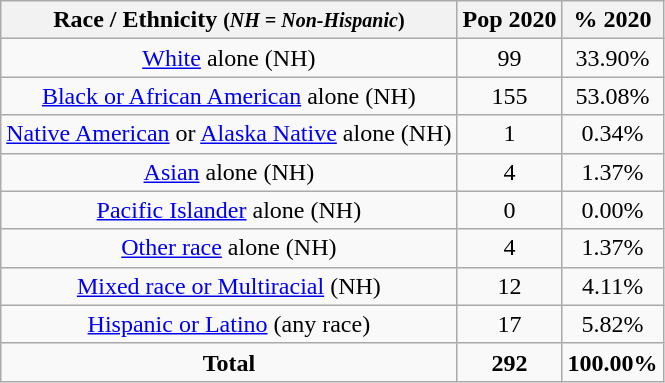<table class="wikitable" style="text-align:center;">
<tr>
<th>Race / Ethnicity <small>(<em>NH = Non-Hispanic</em>)</small></th>
<th>Pop 2020</th>
<th>% 2020</th>
</tr>
<tr>
<td><a href='#'>White</a> alone (NH)</td>
<td>99</td>
<td>33.90%</td>
</tr>
<tr>
<td><a href='#'>Black or African American</a> alone (NH)</td>
<td>155</td>
<td>53.08%</td>
</tr>
<tr>
<td><a href='#'>Native American</a> or <a href='#'>Alaska Native</a> alone (NH)</td>
<td>1</td>
<td>0.34%</td>
</tr>
<tr>
<td><a href='#'>Asian</a> alone (NH)</td>
<td>4</td>
<td>1.37%</td>
</tr>
<tr>
<td><a href='#'>Pacific Islander</a> alone (NH)</td>
<td>0</td>
<td>0.00%</td>
</tr>
<tr>
<td><a href='#'>Other race</a> alone (NH)</td>
<td>4</td>
<td>1.37%</td>
</tr>
<tr>
<td><a href='#'>Mixed race or Multiracial</a> (NH)</td>
<td>12</td>
<td>4.11%</td>
</tr>
<tr>
<td><a href='#'>Hispanic or Latino</a> (any race)</td>
<td>17</td>
<td>5.82%</td>
</tr>
<tr>
<td><strong>Total</strong></td>
<td><strong>292</strong></td>
<td><strong>100.00%</strong></td>
</tr>
</table>
